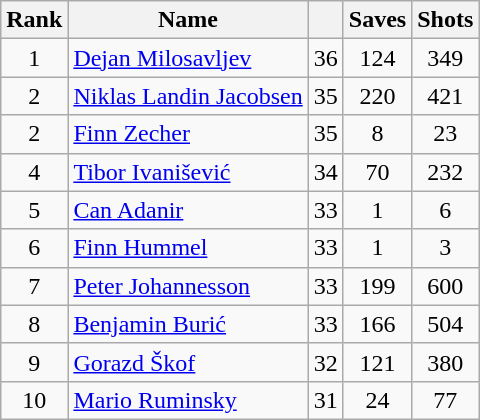<table class="wikitable sortable" style="text-align: center;">
<tr>
<th>Rank</th>
<th>Name</th>
<th></th>
<th>Saves</th>
<th>Shots</th>
</tr>
<tr>
<td>1</td>
<td style="text-align: left;"> <a href='#'>Dejan Milosavljev</a></td>
<td>36</td>
<td>124</td>
<td>349</td>
</tr>
<tr>
<td>2</td>
<td style="text-align: left;"> <a href='#'>Niklas Landin Jacobsen</a></td>
<td>35</td>
<td>220</td>
<td>421</td>
</tr>
<tr>
<td>2</td>
<td style="text-align: left;"> <a href='#'>Finn Zecher</a></td>
<td>35</td>
<td>8</td>
<td>23</td>
</tr>
<tr>
<td>4</td>
<td style="text-align: left;"> <a href='#'>Tibor Ivanišević</a></td>
<td>34</td>
<td>70</td>
<td>232</td>
</tr>
<tr>
<td>5</td>
<td style="text-align: left;"> <a href='#'>Can Adanir</a></td>
<td>33</td>
<td>1</td>
<td>6</td>
</tr>
<tr>
<td>6</td>
<td style="text-align: left;"> <a href='#'>Finn Hummel</a></td>
<td>33</td>
<td>1</td>
<td>3</td>
</tr>
<tr>
<td>7</td>
<td style="text-align: left;"> <a href='#'>Peter Johannesson</a></td>
<td>33</td>
<td>199</td>
<td>600</td>
</tr>
<tr>
<td>8</td>
<td style="text-align: left;"> <a href='#'>Benjamin Burić</a></td>
<td>33</td>
<td>166</td>
<td>504</td>
</tr>
<tr>
<td>9</td>
<td style="text-align: left;"> <a href='#'>Gorazd Škof</a></td>
<td>32</td>
<td>121</td>
<td>380</td>
</tr>
<tr>
<td>10</td>
<td style="text-align: left;"> <a href='#'>Mario Ruminsky</a></td>
<td>31</td>
<td>24</td>
<td>77</td>
</tr>
</table>
